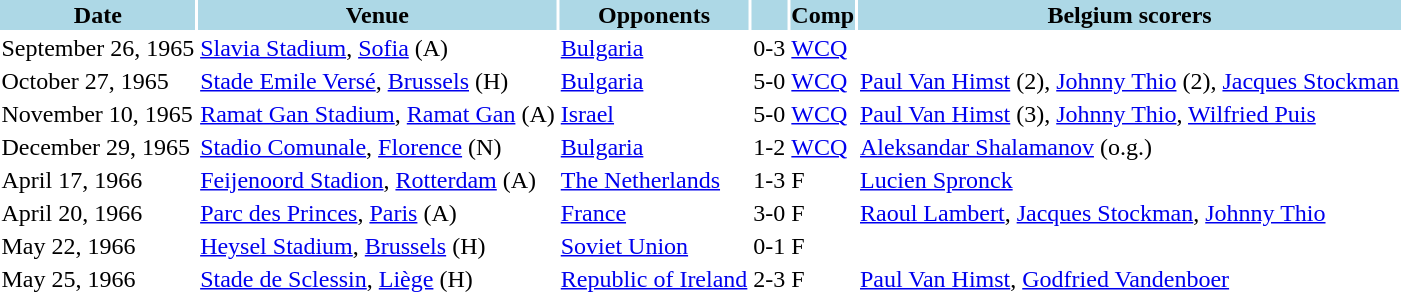<table>
<tr>
<th style="background: lightblue;">Date</th>
<th style="background: lightblue;">Venue</th>
<th style="background: lightblue;">Opponents</th>
<th style="background: lightblue;" align=center></th>
<th style="background: lightblue;" align=center>Comp</th>
<th style="background: lightblue;">Belgium scorers</th>
</tr>
<tr>
<td>September 26, 1965</td>
<td><a href='#'>Slavia Stadium</a>, <a href='#'>Sofia</a> (A)</td>
<td><a href='#'>Bulgaria</a></td>
<td>0-3</td>
<td><a href='#'>WCQ</a></td>
<td></td>
</tr>
<tr>
<td>October 27, 1965</td>
<td><a href='#'>Stade Emile Versé</a>, <a href='#'>Brussels</a> (H)</td>
<td><a href='#'>Bulgaria</a></td>
<td>5-0</td>
<td><a href='#'>WCQ</a></td>
<td><a href='#'>Paul Van Himst</a> (2), <a href='#'>Johnny Thio</a> (2), <a href='#'>Jacques Stockman</a></td>
</tr>
<tr>
<td>November 10, 1965</td>
<td><a href='#'>Ramat Gan Stadium</a>, <a href='#'>Ramat Gan</a> (A)</td>
<td><a href='#'>Israel</a></td>
<td>5-0</td>
<td><a href='#'>WCQ</a></td>
<td><a href='#'>Paul Van Himst</a> (3), <a href='#'>Johnny Thio</a>, <a href='#'>Wilfried Puis</a></td>
</tr>
<tr>
<td>December 29, 1965</td>
<td><a href='#'>Stadio Comunale</a>, <a href='#'>Florence</a> (N)</td>
<td><a href='#'>Bulgaria</a></td>
<td>1-2</td>
<td><a href='#'>WCQ</a></td>
<td><a href='#'>Aleksandar Shalamanov</a> (o.g.)</td>
</tr>
<tr>
<td>April 17, 1966</td>
<td><a href='#'>Feijenoord Stadion</a>, <a href='#'>Rotterdam</a> (A)</td>
<td><a href='#'>The Netherlands</a></td>
<td>1-3</td>
<td>F</td>
<td><a href='#'>Lucien Spronck</a></td>
</tr>
<tr>
<td>April 20, 1966</td>
<td><a href='#'>Parc des Princes</a>, <a href='#'>Paris</a> (A)</td>
<td><a href='#'>France</a></td>
<td>3-0</td>
<td>F</td>
<td><a href='#'>Raoul Lambert</a>, <a href='#'>Jacques Stockman</a>, <a href='#'>Johnny Thio</a></td>
</tr>
<tr>
<td>May 22, 1966</td>
<td><a href='#'>Heysel Stadium</a>, <a href='#'>Brussels</a> (H)</td>
<td><a href='#'>Soviet Union</a></td>
<td>0-1</td>
<td>F</td>
<td></td>
</tr>
<tr>
<td>May 25, 1966</td>
<td><a href='#'>Stade de Sclessin</a>, <a href='#'>Liège</a> (H)</td>
<td><a href='#'>Republic of Ireland</a></td>
<td>2-3</td>
<td>F</td>
<td><a href='#'>Paul Van Himst</a>, <a href='#'>Godfried Vandenboer</a></td>
</tr>
</table>
